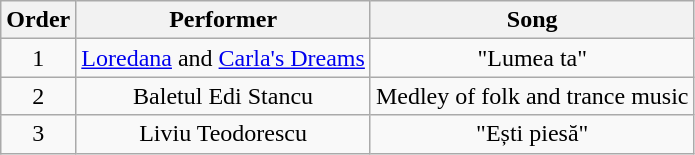<table class="wikitable" style="text-align:center">
<tr>
<th>Order</th>
<th>Performer</th>
<th>Song</th>
</tr>
<tr>
<td>1</td>
<td><a href='#'>Loredana</a> and <a href='#'>Carla's Dreams</a></td>
<td>"Lumea ta"</td>
</tr>
<tr>
<td>2</td>
<td>Baletul Edi Stancu</td>
<td>Medley of folk and trance music</td>
</tr>
<tr>
<td>3</td>
<td>Liviu Teodorescu</td>
<td>"Ești piesă"</td>
</tr>
</table>
